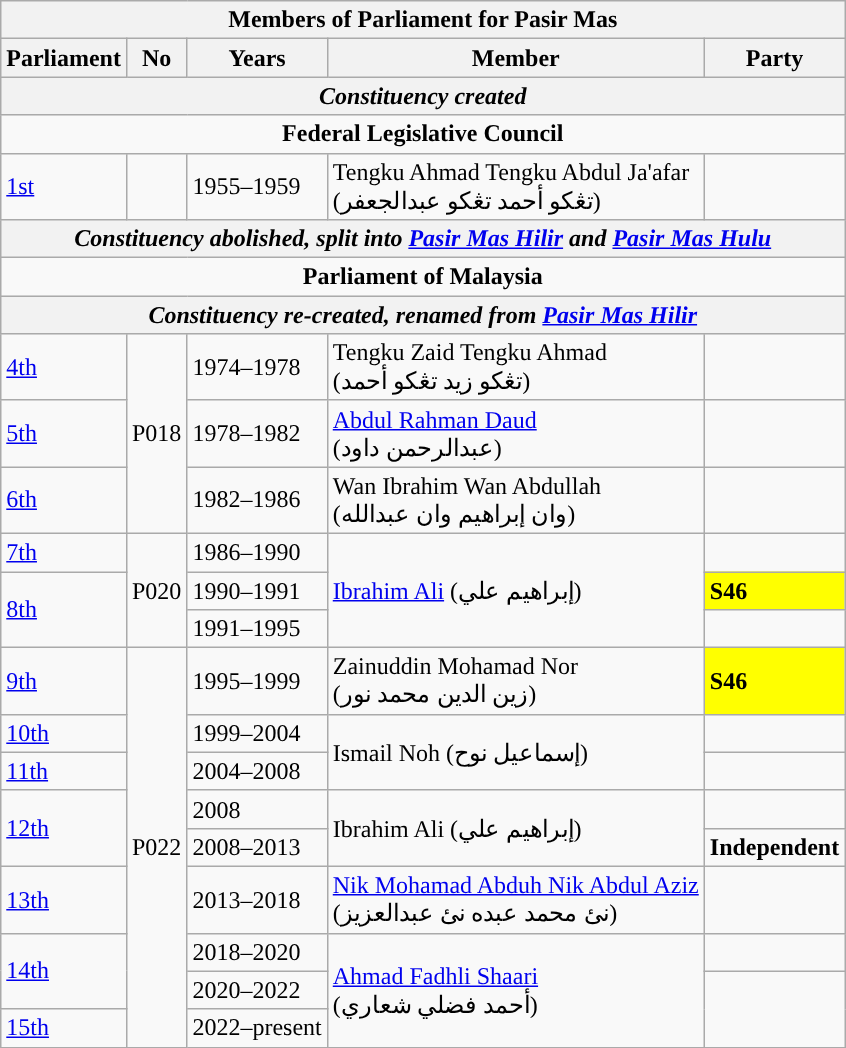<table class=wikitable>
<tr>
<th colspan="5">Members of Parliament for Pasir Mas</th>
</tr>
<tr>
<th>Parliament</th>
<th>No</th>
<th>Years</th>
<th>Member</th>
<th>Party</th>
</tr>
<tr>
<th colspan="5"><em>Constituency created</em></th>
</tr>
<tr>
<td colspan="5" align="center"><strong>Federal Legislative Council</strong></td>
</tr>
<tr>
<td><a href='#'>1st</a></td>
<td></td>
<td>1955–1959</td>
<td>Tengku Ahmad Tengku Abdul Ja'afar  <br> (تڠكو أحمد تڠكو عبدالجعفر)</td>
<td></td>
</tr>
<tr>
<th colspan="5"><em>Constituency abolished, split into <a href='#'>Pasir Mas Hilir</a> and <a href='#'>Pasir Mas Hulu</a></em></th>
</tr>
<tr>
<td colspan="5" align="center"><strong>Parliament of Malaysia</strong></td>
</tr>
<tr>
<th colspan="5" align="center"><em>Constituency re-created, renamed from <a href='#'>Pasir Mas Hilir</a></em></th>
</tr>
<tr>
<td><a href='#'>4th</a></td>
<td rowspan="3">P018</td>
<td>1974–1978</td>
<td>Tengku Zaid Tengku Ahmad <br>  (تڠكو زيد تڠكو أحمد)</td>
<td></td>
</tr>
<tr>
<td><a href='#'>5th</a></td>
<td>1978–1982</td>
<td><a href='#'>Abdul Rahman Daud</a> <br>  (عبدالرحمن داود)</td>
<td></td>
</tr>
<tr>
<td><a href='#'>6th</a></td>
<td>1982–1986</td>
<td>Wan Ibrahim Wan Abdullah  <br> (وان إبراهيم وان عبدالله)</td>
<td></td>
</tr>
<tr>
<td><a href='#'>7th</a></td>
<td rowspan="3">P020</td>
<td>1986–1990</td>
<td rowspan=3><a href='#'>Ibrahim Ali</a>   (إبراهيم علي)</td>
<td></td>
</tr>
<tr>
<td rowspan=2><a href='#'>8th</a></td>
<td>1990–1991</td>
<td bgcolor="yellow"><strong>S46</strong></td>
</tr>
<tr>
<td>1991–1995</td>
<td></td>
</tr>
<tr>
<td><a href='#'>9th</a></td>
<td rowspan="9">P022</td>
<td>1995–1999</td>
<td>Zainuddin Mohamad Nor  <br> (زين الدين محمد نور)</td>
<td bgcolor="yellow"><strong>S46</strong></td>
</tr>
<tr>
<td><a href='#'>10th</a></td>
<td>1999–2004</td>
<td rowspan=2>Ismail Noh (إسماعيل نوح)</td>
<td></td>
</tr>
<tr>
<td><a href='#'>11th</a></td>
<td>2004–2008</td>
<td></td>
</tr>
<tr>
<td rowspan=2><a href='#'>12th</a></td>
<td>2008</td>
<td rowspan=2>Ibrahim Ali   (إبراهيم علي)</td>
<td></td>
</tr>
<tr>
<td>2008–2013</td>
<td><strong>Independent</strong></td>
</tr>
<tr>
<td><a href='#'>13th</a></td>
<td>2013–2018</td>
<td><a href='#'>Nik Mohamad Abduh Nik Abdul Aziz</a>  <br> (نئ محمد عبده نئ عبدالعزيز)</td>
<td></td>
</tr>
<tr>
<td rowspan="2"><a href='#'>14th</a></td>
<td>2018–2020</td>
<td rowspan="3"><a href='#'>Ahmad Fadhli Shaari</a>  <br> (أحمد فضلي شعاري)</td>
<td></td>
</tr>
<tr>
<td>2020–2022</td>
<td rowspan="2"></td>
</tr>
<tr>
<td><a href='#'>15th</a></td>
<td>2022–present</td>
</tr>
</table>
